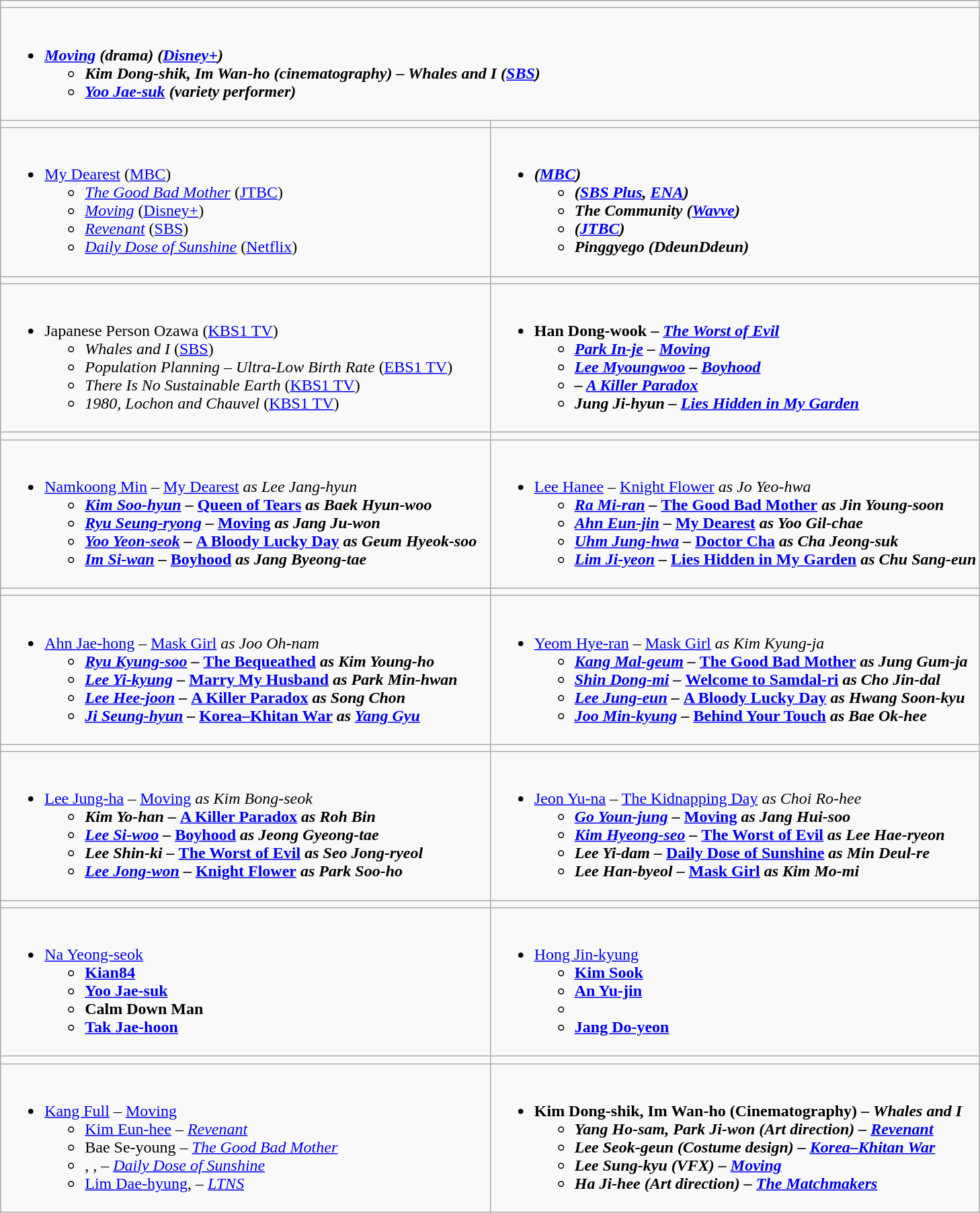<table class="wikitable">
<tr>
<td colspan="2" style="width:100%"></td>
</tr>
<tr>
<td colspan="2" style="vertical-align:top"><br><ul><li><strong><em><a href='#'>Moving</a><em> (drama) (<a href='#'>Disney+</a>)<strong><ul><li></em>Kim Dong-shik, Im Wan-ho<em> (cinematography) – </em>Whales and I<em> (<a href='#'>SBS</a>)</li><li></em><a href='#'>Yoo Jae-suk</a><em> (variety performer)</li></ul></li></ul></td>
</tr>
<tr>
<td style="width:50%"></td>
<td style="width:50%"></td>
</tr>
<tr>
<td style="vertical-align:top"><br><ul><li></em></strong><a href='#'>My Dearest</a></em> (<a href='#'>MBC</a>)</strong><ul><li><em><a href='#'>The Good Bad Mother</a></em> (<a href='#'>JTBC</a>)</li><li><em><a href='#'>Moving</a></em> (<a href='#'>Disney+</a>)</li><li><em><a href='#'>Revenant</a></em> (<a href='#'>SBS</a>)</li><li><em><a href='#'>Daily Dose of Sunshine</a></em> (<a href='#'>Netflix</a>)</li></ul></li></ul></td>
<td style="vertical-align:top"><br><ul><li><strong><em><em> (<a href='#'>MBC</a>)<strong><ul><li></em><em> (<a href='#'>SBS Plus</a>, <a href='#'>ENA</a>)</li><li></em>The Community<em> (<a href='#'>Wavve</a>)</li><li></em><em> (<a href='#'>JTBC</a>)</li><li></em>Pinggyego<em> (DdeunDdeun)</li></ul></li></ul></td>
</tr>
<tr>
<td style="width:50%"></td>
<td style="width:50%"></td>
</tr>
<tr>
<td style="vertical-align:top"><br><ul><li></em></strong>Japanese Person Ozawa</em> (<a href='#'>KBS1 TV</a>)</strong><ul><li><em>Whales and I</em> (<a href='#'>SBS</a>)</li><li><em>Population Planning – Ultra-Low Birth Rate</em> (<a href='#'>EBS1 TV</a>)</li><li><em>There Is No Sustainable Earth</em> (<a href='#'>KBS1 TV</a>)</li><li><em>1980, Lochon and Chauvel</em> (<a href='#'>KBS1 TV</a>)</li></ul></li></ul></td>
<td style="vertical-align:top"><br><ul><li><strong>Han Dong-wook – <em><a href='#'>The Worst of Evil</a><strong><em><ul><li><a href='#'>Park In-je</a> – </em><a href='#'>Moving</a><em></li><li><a href='#'>Lee Myoungwoo</a> – </em><a href='#'>Boyhood</a><em></li><li> – </em><a href='#'>A Killer Paradox</a><em></li><li>Jung Ji-hyun – </em><a href='#'>Lies Hidden in My Garden</a><em></li></ul></li></ul></td>
</tr>
<tr>
<td style="width:50%"></td>
<td style="width:50%"></td>
</tr>
<tr>
<td style="vertical-align:top"><br><ul><li></strong><a href='#'>Namkoong Min</a> – </em><a href='#'>My Dearest</a><em> as Lee Jang-hyun<strong><ul><li><a href='#'>Kim Soo-hyun</a> – </em><a href='#'>Queen of Tears</a><em> as Baek Hyun-woo</li><li><a href='#'>Ryu Seung-ryong</a> – </em><a href='#'>Moving</a><em> as Jang Ju-won</li><li><a href='#'>Yoo Yeon-seok</a> – </em><a href='#'>A Bloody Lucky Day</a><em> as Geum Hyeok-soo</li><li><a href='#'>Im Si-wan</a> – </em><a href='#'>Boyhood</a><em> as Jang Byeong-tae</li></ul></li></ul></td>
<td style="vertical-align:top"><br><ul><li></strong><a href='#'>Lee Hanee</a> – </em><a href='#'>Knight Flower</a><em> as Jo Yeo-hwa<strong><ul><li><a href='#'>Ra Mi-ran</a> – </em><a href='#'>The Good Bad Mother</a><em> as Jin Young-soon</li><li><a href='#'>Ahn Eun-jin</a> – </em><a href='#'>My Dearest</a><em> as Yoo Gil-chae</li><li><a href='#'>Uhm Jung-hwa</a> – </em><a href='#'>Doctor Cha</a><em> as Cha Jeong-suk</li><li><a href='#'>Lim Ji-yeon</a> – </em><a href='#'>Lies Hidden in My Garden</a><em> as Chu Sang-eun</li></ul></li></ul></td>
</tr>
<tr>
<td style="width:50%"></td>
<td style="width:50%"></td>
</tr>
<tr>
<td style="vertical-align:top"><br><ul><li></strong><a href='#'>Ahn Jae-hong</a> – </em><a href='#'>Mask Girl</a><em> as Joo Oh-nam<strong><ul><li><a href='#'>Ryu Kyung-soo</a> – </em><a href='#'>The Bequeathed</a><em> as Kim Young-ho</li><li><a href='#'>Lee Yi-kyung</a> – </em><a href='#'>Marry My Husband</a><em> as Park Min-hwan</li><li><a href='#'>Lee Hee-joon</a> – </em><a href='#'>A Killer Paradox</a><em> as Song Chon</li><li><a href='#'>Ji Seung-hyun</a> – </em><a href='#'>Korea–Khitan War</a><em> as <a href='#'>Yang Gyu</a></li></ul></li></ul></td>
<td style="vertical-align:top"><br><ul><li></strong><a href='#'>Yeom Hye-ran</a> – </em><a href='#'>Mask Girl</a><em> as Kim Kyung-ja<strong><ul><li><a href='#'>Kang Mal-geum</a> – </em><a href='#'>The Good Bad Mother</a><em> as Jung Gum-ja</li><li><a href='#'>Shin Dong-mi</a> – </em><a href='#'>Welcome to Samdal-ri</a><em> as Cho Jin-dal</li><li><a href='#'>Lee Jung-eun</a> – </em><a href='#'>A Bloody Lucky Day</a><em> as Hwang Soon-kyu</li><li><a href='#'>Joo Min-kyung</a> – </em><a href='#'>Behind Your Touch</a><em> as Bae Ok-hee</li></ul></li></ul></td>
</tr>
<tr>
<td style="width:50%"></td>
<td style="width:50%"></td>
</tr>
<tr>
<td style="vertical-align:top"><br><ul><li></strong><a href='#'>Lee Jung-ha</a> – </em><a href='#'>Moving</a><em> as Kim Bong-seok<strong><ul><li>Kim Yo-han – </em><a href='#'>A Killer Paradox</a><em> as Roh Bin</li><li><a href='#'>Lee Si-woo</a> – </em><a href='#'>Boyhood</a><em> as Jeong Gyeong-tae</li><li>Lee Shin-ki – </em><a href='#'>The Worst of Evil</a><em> as Seo Jong-ryeol</li><li><a href='#'>Lee Jong-won</a> – </em><a href='#'>Knight Flower</a><em> as Park Soo-ho</li></ul></li></ul></td>
<td style="vertical-align:top"><br><ul><li></strong><a href='#'>Jeon Yu-na</a> – </em><a href='#'>The Kidnapping Day</a><em> as Choi Ro-hee<strong><ul><li><a href='#'>Go Youn-jung</a> – </em><a href='#'>Moving</a><em> as Jang Hui-soo</li><li><a href='#'>Kim Hyeong-seo</a> – </em><a href='#'>The Worst of Evil</a><em> as Lee Hae-ryeon</li><li>Lee Yi-dam – </em><a href='#'>Daily Dose of Sunshine</a><em> as Min Deul-re</li><li>Lee Han-byeol – </em><a href='#'>Mask Girl</a><em> as Kim Mo-mi</li></ul></li></ul></td>
</tr>
<tr>
<td style="width:50%"></td>
<td style="width:50%"></td>
</tr>
<tr>
<td style="vertical-align:top"><br><ul><li></strong><a href='#'>Na Yeong-seok</a><strong><ul><li><a href='#'>Kian84</a></li><li><a href='#'>Yoo Jae-suk</a></li><li>Calm Down Man</li><li><a href='#'>Tak Jae-hoon</a></li></ul></li></ul></td>
<td style="vertical-align:top"><br><ul><li></strong><a href='#'>Hong Jin-kyung</a><strong><ul><li><a href='#'>Kim Sook</a></li><li><a href='#'>An Yu-jin</a></li><li></li><li><a href='#'>Jang Do-yeon</a></li></ul></li></ul></td>
</tr>
<tr>
<td style="width:50%"></td>
<td style="width:50%"></td>
</tr>
<tr>
<td style="vertical-align:top"><br><ul><li></strong><a href='#'>Kang Full</a> – </em><a href='#'>Moving</a></em></strong><ul><li><a href='#'>Kim Eun-hee</a> – <em><a href='#'>Revenant</a></em></li><li>Bae Se-young – <em><a href='#'>The Good Bad Mother</a></em></li><li>, ,  – <em><a href='#'>Daily Dose of Sunshine</a></em></li><li><a href='#'>Lim Dae-hyung</a>,  – <em><a href='#'>LTNS</a></em></li></ul></li></ul></td>
<td style="vertical-align:top"><br><ul><li><strong>Kim Dong-shik, Im Wan-ho (Cinematography) – <em>Whales and I<strong><em><ul><li>Yang Ho-sam, Park Ji-won (Art direction) – </em><a href='#'>Revenant</a><em></li><li>Lee Seok-geun (Costume design) – </em><a href='#'>Korea–Khitan War</a><em></li><li>Lee Sung-kyu (VFX) – </em><a href='#'>Moving</a><em></li><li>Ha Ji-hee (Art direction) – </em><a href='#'>The Matchmakers</a><em></li></ul></li></ul></td>
</tr>
</table>
